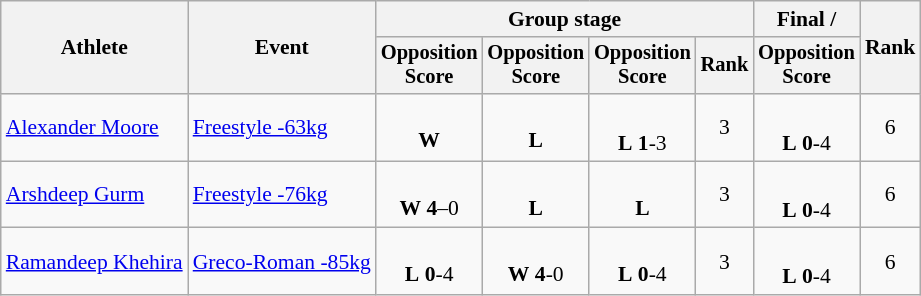<table class="wikitable" style="font-size:90%">
<tr>
<th rowspan=2>Athlete</th>
<th rowspan=2>Event</th>
<th colspan=4>Group stage</th>
<th>Final / </th>
<th rowspan=2>Rank</th>
</tr>
<tr style="font-size:95%">
<th>Opposition<br>Score</th>
<th>Opposition<br>Score</th>
<th>Opposition<br>Score</th>
<th>Rank</th>
<th>Opposition<br>Score</th>
</tr>
<tr align=center>
<td align=left><a href='#'>Alexander Moore</a></td>
<td align=left><a href='#'>Freestyle -63kg</a></td>
<td><br><strong>W</strong></td>
<td><br><strong>L</strong></td>
<td><br><strong>L</strong> <strong>1</strong>-3 <sup></sup></td>
<td>3  </td>
<td><br><strong>L</strong> <strong>0</strong>-4 <sup></sup></td>
<td>6</td>
</tr>
<tr align=center>
<td align=left><a href='#'>Arshdeep Gurm</a></td>
<td align=left><a href='#'>Freestyle -76kg</a></td>
<td><br><strong>W</strong> <strong>4</strong>–0</td>
<td><br><strong>L</strong></td>
<td><br><strong>L</strong></td>
<td>3 </td>
<td><br><strong>L</strong> <strong>0</strong>-4 <sup></sup></td>
<td>6</td>
</tr>
<tr align=center>
<td align=left><a href='#'>Ramandeep Khehira</a></td>
<td align=left><a href='#'>Greco-Roman -85kg</a></td>
<td><br><strong>L</strong> <strong>0</strong>-4</td>
<td><br><strong>W</strong> <strong>4</strong>-0</td>
<td><br><strong>L</strong> <strong>0</strong>-4</td>
<td>3 </td>
<td><br><strong>L</strong> <strong>0</strong>-4 <sup></sup></td>
<td>6</td>
</tr>
</table>
